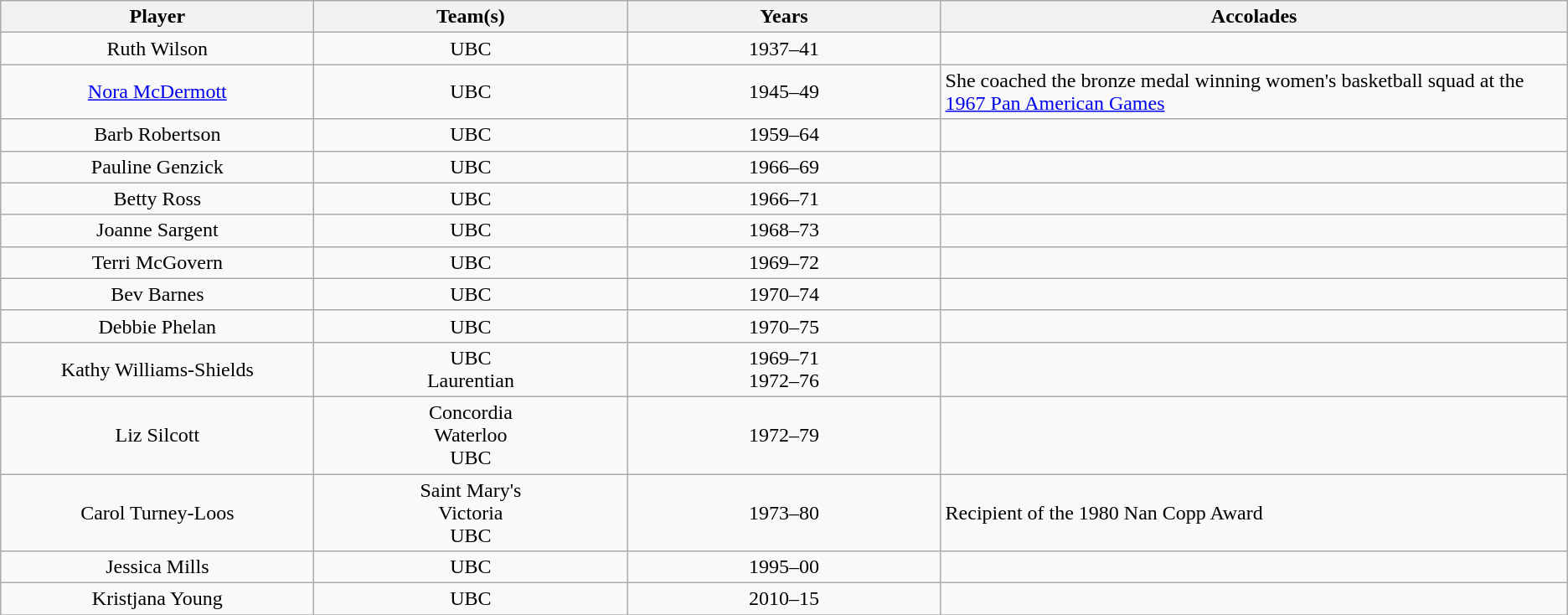<table class="wikitable" style="text-align:center">
<tr>
<th>Player</th>
<th style="width: 20%;">Team(s)</th>
<th style="width: 20%;">Years</th>
<th style="width: 40%;">Accolades</th>
</tr>
<tr>
<td>Ruth Wilson</td>
<td>UBC</td>
<td>1937–41</td>
<td style="text-align:left;"></td>
</tr>
<tr>
<td><a href='#'>Nora McDermott</a></td>
<td>UBC</td>
<td>1945–49</td>
<td style="text-align:left;">She coached the bronze medal winning women's basketball squad at the <a href='#'>1967 Pan American Games</a></td>
</tr>
<tr>
<td>Barb Robertson</td>
<td>UBC</td>
<td>1959–64</td>
<td style="text-align:left;"></td>
</tr>
<tr>
<td>Pauline Genzick</td>
<td>UBC</td>
<td>1966–69</td>
<td style="text-align:left;"></td>
</tr>
<tr>
<td>Betty Ross</td>
<td>UBC</td>
<td>1966–71</td>
<td style="text-align:left;"></td>
</tr>
<tr>
<td>Joanne Sargent</td>
<td>UBC</td>
<td>1968–73</td>
<td style="text-align:left;"></td>
</tr>
<tr>
<td>Terri McGovern</td>
<td>UBC</td>
<td>1969–72</td>
<td style="text-align:left;"></td>
</tr>
<tr>
<td>Bev Barnes</td>
<td>UBC</td>
<td>1970–74</td>
<td style="text-align:left;"></td>
</tr>
<tr>
<td>Debbie Phelan</td>
<td>UBC</td>
<td>1970–75</td>
<td style="text-align:left;"></td>
</tr>
<tr>
<td>Kathy Williams-Shields</td>
<td>UBC<br>Laurentian</td>
<td>1969–71<br>1972–76</td>
<td style="text-align:left;"></td>
</tr>
<tr>
<td>Liz Silcott</td>
<td>Concordia<br>Waterloo<br> UBC</td>
<td>1972–79</td>
<td style="text-align:left;"></td>
</tr>
<tr>
<td>Carol Turney-Loos</td>
<td>Saint Mary's<br> Victoria<br> UBC</td>
<td>1973–80</td>
<td style="text-align:left;">Recipient of the 1980 Nan Copp Award</td>
</tr>
<tr>
<td>Jessica Mills</td>
<td>UBC</td>
<td>1995–00</td>
<td style="text-align:left;"></td>
</tr>
<tr>
<td>Kristjana Young</td>
<td>UBC</td>
<td>2010–15</td>
<td style="text-align:left;"></td>
</tr>
<tr>
</tr>
</table>
